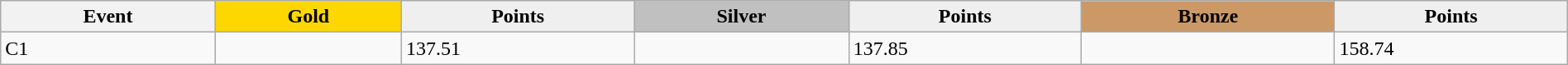<table class="wikitable" width=100%>
<tr>
<th>Event</th>
<td align=center bgcolor="gold"><strong>Gold</strong></td>
<td align=center bgcolor="EFEFEF"><strong>Points</strong></td>
<td align=center bgcolor="silver"><strong>Silver</strong></td>
<td align=center bgcolor="EFEFEF"><strong>Points</strong></td>
<td align=center bgcolor="CC9966"><strong>Bronze</strong></td>
<td align=center bgcolor="EFEFEF"><strong>Points</strong></td>
</tr>
<tr>
<td>C1</td>
<td></td>
<td>137.51</td>
<td></td>
<td>137.85</td>
<td></td>
<td>158.74</td>
</tr>
</table>
